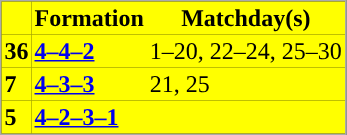<table class="toccolours" border="0" cellpadding="2" cellspacing="0" align="center" style="margin: 0.5em 0 1em 1em; background: #000000; border: 1px #aaaaaa solid;">
<tr bgcolor=#FFFF00>
<th></th>
<th>Formation</th>
<th>Matchday(s)</th>
</tr>
<tr bgcolor=#FFFF00>
<td><strong>36</strong></td>
<td><a href='#'><span><strong>4–4–2</strong></span></a></td>
<td>1–20, 22–24, 25–30</td>
</tr>
<tr bgcolor=#FFFF00>
<td><strong>7</strong></td>
<td><a href='#'><span><strong>4–3–3</strong></span></a></td>
<td>21, 25</td>
</tr>
<tr bgcolor=#FFFF00>
<td><strong>5</strong></td>
<td><a href='#'><span><strong>4–2–3–1</strong></span></a></td>
<td></td>
</tr>
</table>
